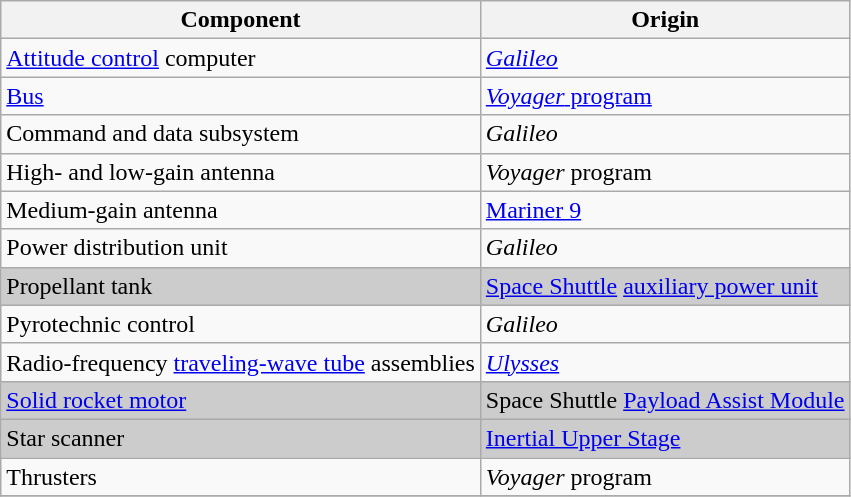<table class="wikitable sortable">
<tr>
<th>Component</th>
<th>Origin</th>
</tr>
<tr>
<td><a href='#'>Attitude control</a> computer</td>
<td><em><a href='#'>Galileo</a></em></td>
</tr>
<tr>
<td><a href='#'>Bus</a></td>
<td><a href='#'><em>Voyager</em> program</a></td>
</tr>
<tr>
<td>Command and data subsystem</td>
<td><em>Galileo</em></td>
</tr>
<tr>
<td>High- and low-gain antenna</td>
<td><em>Voyager</em> program</td>
</tr>
<tr>
<td>Medium-gain antenna</td>
<td><a href='#'>Mariner 9</a></td>
</tr>
<tr>
<td>Power distribution unit</td>
<td><em>Galileo</em></td>
</tr>
<tr style="background-color:#cccccc;">
<td>Propellant tank</td>
<td><a href='#'>Space Shuttle</a> <a href='#'>auxiliary power unit</a></td>
</tr>
<tr>
<td>Pyrotechnic control</td>
<td><em>Galileo</em></td>
</tr>
<tr>
<td>Radio-frequency <a href='#'>traveling-wave tube</a> assemblies</td>
<td><em><a href='#'>Ulysses</a></em></td>
</tr>
<tr style="background-color:#cccccc;">
<td><a href='#'>Solid rocket motor</a></td>
<td>Space Shuttle <a href='#'>Payload Assist Module</a></td>
</tr>
<tr style="background-color:#cccccc;">
<td>Star scanner</td>
<td><a href='#'>Inertial Upper Stage</a></td>
</tr>
<tr>
<td>Thrusters</td>
<td><em>Voyager</em> program</td>
</tr>
<tr>
</tr>
</table>
